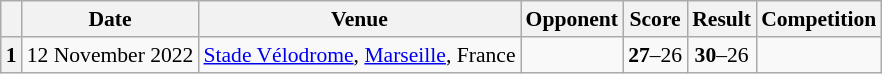<table class="wikitable plainrowheaders" style="font-size:90%;">
<tr>
<th scope=col></th>
<th scope=col data-sort-type=date>Date</th>
<th scope=col>Venue</th>
<th scope=col>Opponent</th>
<th scope=col>Score</th>
<th scope=col>Result</th>
<th scope=col>Competition</th>
</tr>
<tr>
<th scope=row>1</th>
<td>12 November 2022</td>
<td><a href='#'>Stade Vélodrome</a>, <a href='#'>Marseille</a>, France</td>
<td></td>
<td align=center><strong>27</strong>–26</td>
<td style="text-align:center;"><strong>30</strong>–26</td>
<td></td>
</tr>
</table>
